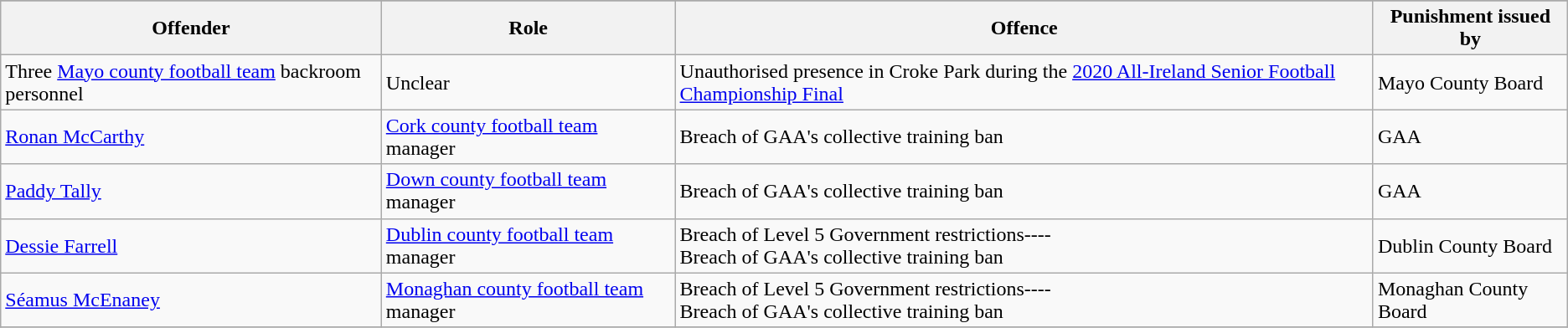<table class="wikitable collapsible floatright">
<tr>
</tr>
<tr>
<th scope="col">Offender</th>
<th scope="col">Role</th>
<th scope="col">Offence</th>
<th scope="col">Punishment issued by</th>
</tr>
<tr>
<td>Three <a href='#'>Mayo county football team</a> backroom personnel</td>
<td>Unclear</td>
<td>Unauthorised presence in Croke Park during the <a href='#'>2020 All-Ireland Senior Football Championship Final</a></td>
<td>Mayo County Board</td>
</tr>
<tr>
<td><a href='#'>Ronan McCarthy</a></td>
<td><a href='#'>Cork county football team</a> manager</td>
<td>Breach of GAA's collective training ban</td>
<td>GAA</td>
</tr>
<tr>
<td><a href='#'>Paddy Tally</a></td>
<td><a href='#'>Down county football team</a> manager</td>
<td>Breach of GAA's collective training ban</td>
<td>GAA</td>
</tr>
<tr>
<td><a href='#'>Dessie Farrell</a></td>
<td><a href='#'>Dublin county football team</a> manager</td>
<td>Breach of Level 5 Government restrictions----<br>Breach of GAA's collective training ban</td>
<td>Dublin County Board</td>
</tr>
<tr>
<td><a href='#'>Séamus McEnaney</a></td>
<td><a href='#'>Monaghan county football team</a> manager</td>
<td>Breach of Level 5 Government restrictions----<br>Breach of GAA's collective training ban</td>
<td>Monaghan County Board</td>
</tr>
<tr>
</tr>
</table>
